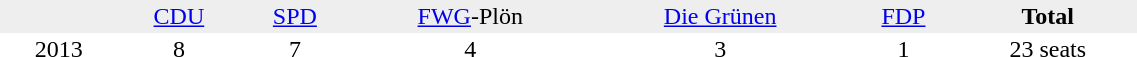<table border="0" cellpadding="2" cellspacing="0" width="60%">
<tr bgcolor="#eeeeee" align="center">
<td></td>
<td><a href='#'>CDU</a></td>
<td><a href='#'>SPD</a></td>
<td><a href='#'>FWG</a>-Plön</td>
<td><a href='#'>Die Grünen</a></td>
<td><a href='#'>FDP</a></td>
<td><strong>Total</strong></td>
</tr>
<tr align="center">
<td>2013</td>
<td>8</td>
<td>7</td>
<td>4</td>
<td>3</td>
<td>1</td>
<td>23 seats</td>
</tr>
</table>
